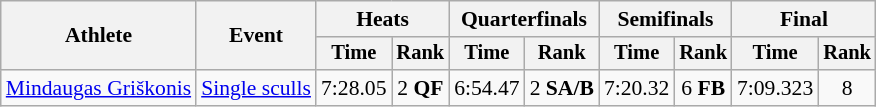<table class="wikitable" style="font-size:90%">
<tr>
<th rowspan="2">Athlete</th>
<th rowspan="2">Event</th>
<th colspan="2">Heats</th>
<th colspan="2">Quarterfinals</th>
<th colspan="2">Semifinals</th>
<th colspan="2">Final</th>
</tr>
<tr style="font-size:95%">
<th>Time</th>
<th>Rank</th>
<th>Time</th>
<th>Rank</th>
<th>Time</th>
<th>Rank</th>
<th>Time</th>
<th>Rank</th>
</tr>
<tr align=center>
<td align=left><a href='#'>Mindaugas Griškonis</a></td>
<td align=left><a href='#'>Single sculls</a></td>
<td>7:28.05</td>
<td>2 <strong>QF</strong></td>
<td>6:54.47</td>
<td>2 <strong>SA/B</strong></td>
<td>7:20.32</td>
<td>6 <strong>FB</strong></td>
<td>7:09.323</td>
<td>8</td>
</tr>
</table>
